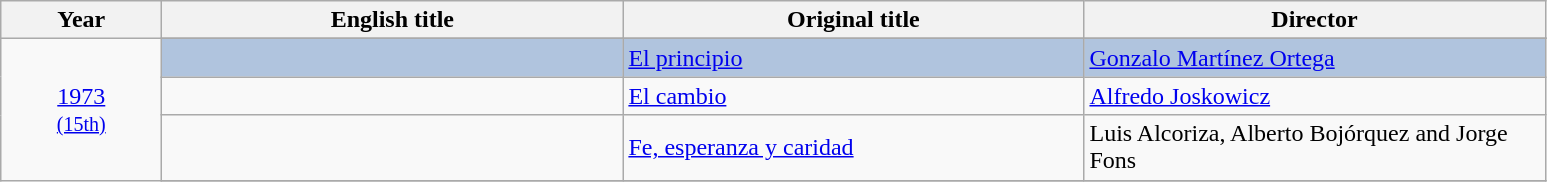<table class="wikitable">
<tr>
<th width="100"><strong>Year</strong></th>
<th width="300"><strong>English title</strong></th>
<th width="300"><strong>Original title</strong></th>
<th width="300"><strong>Director</strong></th>
</tr>
<tr>
<td rowspan="6" style="text-align:center;"><a href='#'>1973</a><br><small><a href='#'>(15th)</a></small></td>
</tr>
<tr style="background:#B0C4DE;">
<td></td>
<td><a href='#'>El principio</a></td>
<td><a href='#'>Gonzalo Martínez Ortega</a></td>
</tr>
<tr>
<td></td>
<td><a href='#'>El cambio</a></td>
<td><a href='#'>Alfredo Joskowicz</a></td>
</tr>
<tr>
<td></td>
<td><a href='#'>Fe, esperanza y caridad</a></td>
<td>Luis Alcoriza, Alberto Bojórquez and Jorge Fons</td>
</tr>
<tr>
</tr>
</table>
